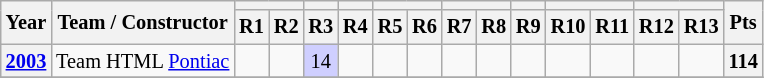<table class="wikitable" style="font-size: 85%; text-align:center">
<tr valign="top">
<th valign="middle" rowspan=2>Year</th>
<th valign="middle" rowspan=2>Team / Constructor</th>
<th colspan=2></th>
<th></th>
<th></th>
<th colspan=2></th>
<th colspan=2></th>
<th></th>
<th colspan=2></th>
<th colspan=2></th>
<th valign="middle" rowspan=2>Pts</th>
</tr>
<tr>
<th>R1</th>
<th>R2</th>
<th>R3</th>
<th>R4</th>
<th>R5</th>
<th>R6</th>
<th>R7</th>
<th>R8</th>
<th>R9</th>
<th>R10</th>
<th>R11</th>
<th>R12</th>
<th>R13</th>
</tr>
<tr>
<th><a href='#'>2003</a></th>
<td align=left nowrap>Team HTML <a href='#'>Pontiac</a></td>
<td></td>
<td></td>
<td style="background:#CFCFFF;">14</td>
<td></td>
<td></td>
<td></td>
<td></td>
<td></td>
<td></td>
<td></td>
<td></td>
<td></td>
<td></td>
<th>114</th>
</tr>
<tr>
</tr>
</table>
